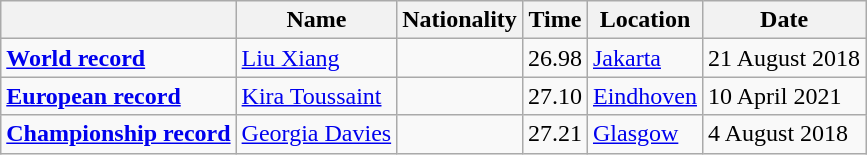<table class=wikitable>
<tr>
<th></th>
<th>Name</th>
<th>Nationality</th>
<th>Time</th>
<th>Location</th>
<th>Date</th>
</tr>
<tr>
<td><strong><a href='#'>World record</a></strong></td>
<td><a href='#'>Liu Xiang</a></td>
<td></td>
<td>26.98</td>
<td><a href='#'>Jakarta</a></td>
<td>21 August 2018</td>
</tr>
<tr>
<td><strong><a href='#'>European record</a></strong></td>
<td><a href='#'>Kira Toussaint</a></td>
<td></td>
<td>27.10</td>
<td><a href='#'>Eindhoven</a></td>
<td>10 April 2021</td>
</tr>
<tr>
<td><strong><a href='#'>Championship record</a></strong></td>
<td><a href='#'>Georgia Davies</a></td>
<td></td>
<td>27.21</td>
<td><a href='#'>Glasgow</a></td>
<td>4 August 2018</td>
</tr>
</table>
